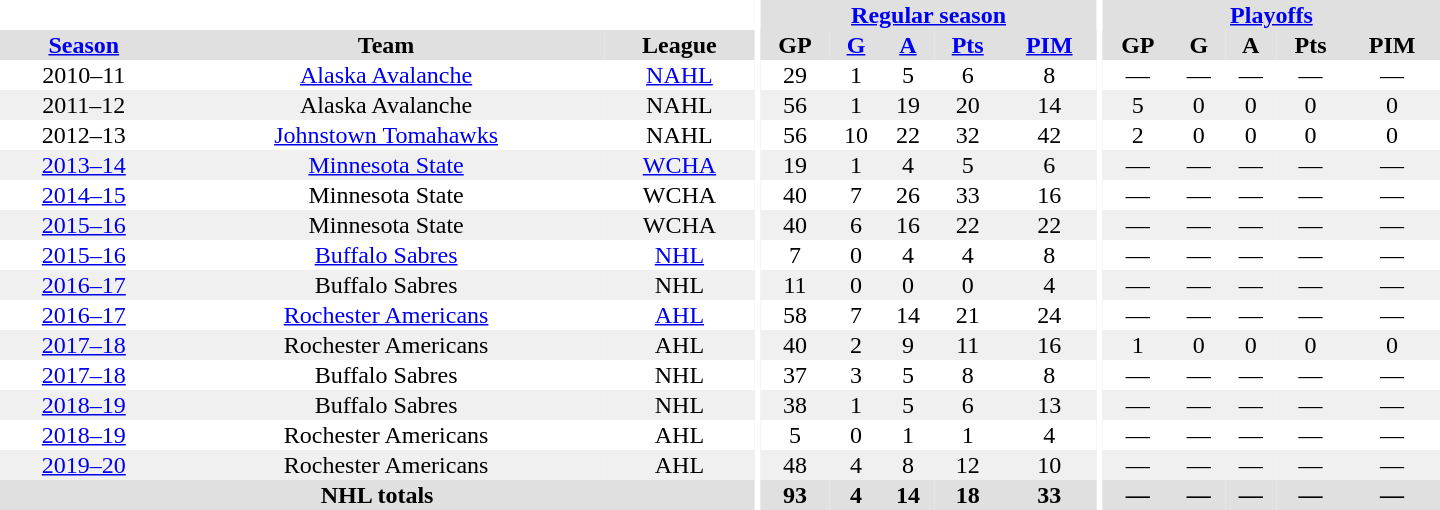<table border="0" cellpadding="1" cellspacing="0" style="text-align:center; width:60em">
<tr bgcolor="#e0e0e0">
<th colspan="3" bgcolor="#ffffff"></th>
<th rowspan="99" bgcolor="#ffffff"></th>
<th colspan="5"><a href='#'>Regular season</a></th>
<th rowspan="99" bgcolor="#ffffff"></th>
<th colspan="5"><a href='#'>Playoffs</a></th>
</tr>
<tr bgcolor="#e0e0e0">
<th><a href='#'>Season</a></th>
<th>Team</th>
<th>League</th>
<th>GP</th>
<th><a href='#'>G</a></th>
<th><a href='#'>A</a></th>
<th><a href='#'>Pts</a></th>
<th><a href='#'>PIM</a></th>
<th>GP</th>
<th>G</th>
<th>A</th>
<th>Pts</th>
<th>PIM</th>
</tr>
<tr>
<td>2010–11</td>
<td><a href='#'>Alaska Avalanche</a></td>
<td><a href='#'>NAHL</a></td>
<td>29</td>
<td>1</td>
<td>5</td>
<td>6</td>
<td>8</td>
<td>—</td>
<td>—</td>
<td>—</td>
<td>—</td>
<td>—</td>
</tr>
<tr bgcolor="#f0f0f0">
<td>2011–12</td>
<td>Alaska Avalanche</td>
<td>NAHL</td>
<td>56</td>
<td>1</td>
<td>19</td>
<td>20</td>
<td>14</td>
<td>5</td>
<td>0</td>
<td>0</td>
<td>0</td>
<td>0</td>
</tr>
<tr>
<td>2012–13</td>
<td><a href='#'>Johnstown Tomahawks</a></td>
<td>NAHL</td>
<td>56</td>
<td>10</td>
<td>22</td>
<td>32</td>
<td>42</td>
<td>2</td>
<td>0</td>
<td>0</td>
<td>0</td>
<td>0</td>
</tr>
<tr bgcolor="#f0f0f0">
<td><a href='#'>2013–14</a></td>
<td><a href='#'>Minnesota State</a></td>
<td><a href='#'>WCHA</a></td>
<td>19</td>
<td>1</td>
<td>4</td>
<td>5</td>
<td>6</td>
<td>—</td>
<td>—</td>
<td>—</td>
<td>—</td>
<td>—</td>
</tr>
<tr>
<td><a href='#'>2014–15</a></td>
<td>Minnesota State</td>
<td>WCHA</td>
<td>40</td>
<td>7</td>
<td>26</td>
<td>33</td>
<td>16</td>
<td>—</td>
<td>—</td>
<td>—</td>
<td>—</td>
<td>—</td>
</tr>
<tr bgcolor="#f0f0f0">
<td><a href='#'>2015–16</a></td>
<td>Minnesota State</td>
<td>WCHA</td>
<td>40</td>
<td>6</td>
<td>16</td>
<td>22</td>
<td>22</td>
<td>—</td>
<td>—</td>
<td>—</td>
<td>—</td>
<td>—</td>
</tr>
<tr>
<td><a href='#'>2015–16</a></td>
<td><a href='#'>Buffalo Sabres</a></td>
<td><a href='#'>NHL</a></td>
<td>7</td>
<td>0</td>
<td>4</td>
<td>4</td>
<td>8</td>
<td>—</td>
<td>—</td>
<td>—</td>
<td>—</td>
<td>—</td>
</tr>
<tr bgcolor="#f0f0f0">
<td><a href='#'>2016–17</a></td>
<td>Buffalo Sabres</td>
<td>NHL</td>
<td>11</td>
<td>0</td>
<td>0</td>
<td>0</td>
<td>4</td>
<td>—</td>
<td>—</td>
<td>—</td>
<td>—</td>
<td>—</td>
</tr>
<tr>
<td><a href='#'>2016–17</a></td>
<td><a href='#'>Rochester Americans</a></td>
<td><a href='#'>AHL</a></td>
<td>58</td>
<td>7</td>
<td>14</td>
<td>21</td>
<td>24</td>
<td>—</td>
<td>—</td>
<td>—</td>
<td>—</td>
<td>—</td>
</tr>
<tr bgcolor="#f0f0f0">
<td><a href='#'>2017–18</a></td>
<td>Rochester Americans</td>
<td>AHL</td>
<td>40</td>
<td>2</td>
<td>9</td>
<td>11</td>
<td>16</td>
<td>1</td>
<td>0</td>
<td>0</td>
<td>0</td>
<td>0</td>
</tr>
<tr>
<td><a href='#'>2017–18</a></td>
<td>Buffalo Sabres</td>
<td>NHL</td>
<td>37</td>
<td>3</td>
<td>5</td>
<td>8</td>
<td>8</td>
<td>—</td>
<td>—</td>
<td>—</td>
<td>—</td>
<td>—</td>
</tr>
<tr bgcolor="#f0f0f0">
<td><a href='#'>2018–19</a></td>
<td>Buffalo Sabres</td>
<td>NHL</td>
<td>38</td>
<td>1</td>
<td>5</td>
<td>6</td>
<td>13</td>
<td>—</td>
<td>—</td>
<td>—</td>
<td>—</td>
<td>—</td>
</tr>
<tr>
<td><a href='#'>2018–19</a></td>
<td>Rochester Americans</td>
<td>AHL</td>
<td>5</td>
<td>0</td>
<td>1</td>
<td>1</td>
<td>4</td>
<td>—</td>
<td>—</td>
<td>—</td>
<td>—</td>
<td>—</td>
</tr>
<tr bgcolor="#f0f0f0">
<td><a href='#'>2019–20</a></td>
<td>Rochester Americans</td>
<td>AHL</td>
<td>48</td>
<td>4</td>
<td>8</td>
<td>12</td>
<td>10</td>
<td>—</td>
<td>—</td>
<td>—</td>
<td>—</td>
<td>—</td>
</tr>
<tr bgcolor="#e0e0e0">
<th colspan="3">NHL totals</th>
<th>93</th>
<th>4</th>
<th>14</th>
<th>18</th>
<th>33</th>
<th>—</th>
<th>—</th>
<th>—</th>
<th>—</th>
<th>—</th>
</tr>
</table>
